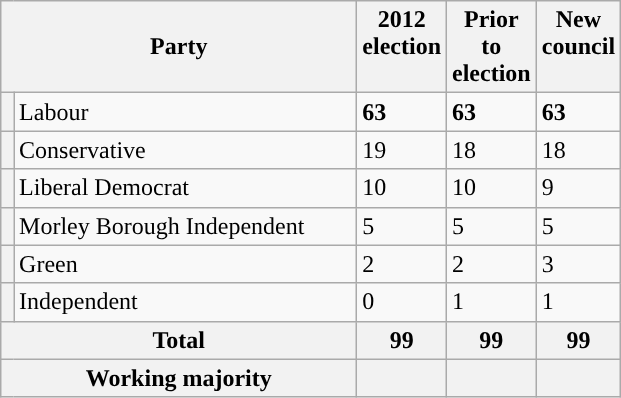<table class="wikitable">
<tr>
<th valign=centre colspan="2" style="width: 230px">Party</th>
<th valign=top style="width: 30px">2012 election</th>
<th valign=top style="width: 30px">Prior to election</th>
<th valign=top style="width: 30px">New council</th>
</tr>
<tr>
<th style="background-color: "></th>
<td>Labour</td>
<td><strong>63</strong></td>
<td><strong>63</strong></td>
<td><strong>63</strong></td>
</tr>
<tr>
<th style="background-color: "></th>
<td>Conservative</td>
<td>19</td>
<td>18</td>
<td>18</td>
</tr>
<tr>
<th style="background-color: "></th>
<td>Liberal Democrat</td>
<td>10</td>
<td>10</td>
<td>9</td>
</tr>
<tr>
<th style="background-color: "></th>
<td>Morley Borough Independent</td>
<td>5</td>
<td>5</td>
<td>5</td>
</tr>
<tr>
<th style="background-color: "></th>
<td>Green</td>
<td>2</td>
<td>2</td>
<td>3</td>
</tr>
<tr>
<th style="background-color: "></th>
<td>Independent</td>
<td>0</td>
<td>1</td>
<td>1</td>
</tr>
<tr>
<th colspan=2>Total</th>
<th style="text-align: center">99</th>
<th style="text-align: center">99</th>
<th style="text-align: center">99</th>
</tr>
<tr>
<th colspan=2>Working majority</th>
<th></th>
<th></th>
<th></th>
</tr>
</table>
